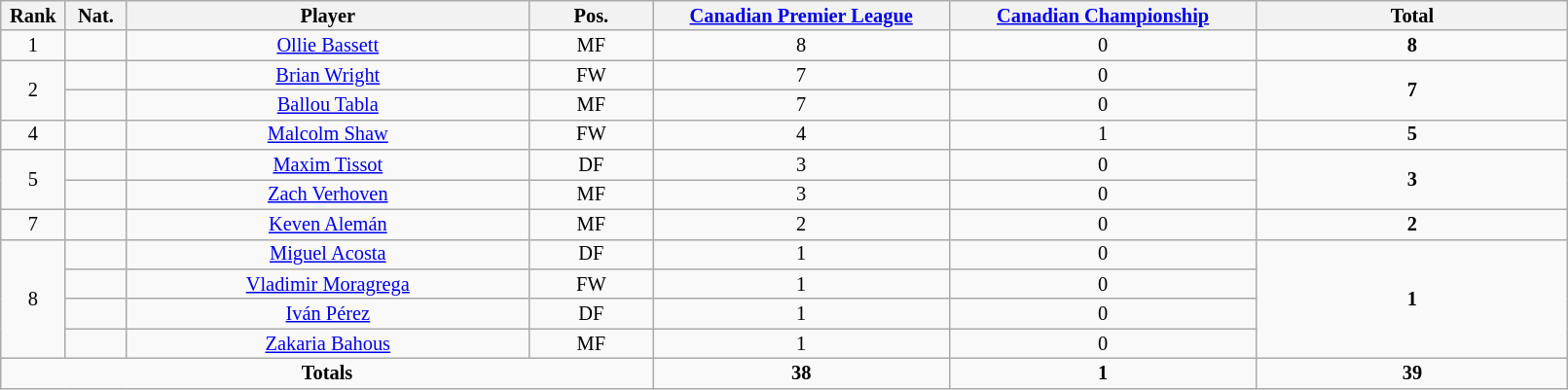<table class="wikitable sortable alternance" style="font-size:85%; text-align:center; line-height:14px; width:85%;">
<tr>
<th width=40>Rank</th>
<th width=40>Nat.</th>
<th scope="col" style="width:350px;">Player</th>
<th width=100>Pos.</th>
<th width=250><a href='#'>Canadian Premier League</a></th>
<th width=250><a href='#'>Canadian Championship</a></th>
<th width=275>Total</th>
</tr>
<tr>
<td>1</td>
<td></td>
<td><a href='#'>Ollie Bassett</a></td>
<td>MF</td>
<td>8</td>
<td>0</td>
<td><strong>8</strong></td>
</tr>
<tr>
<td rowspan="2">2</td>
<td></td>
<td><a href='#'>Brian Wright</a></td>
<td>FW</td>
<td>7</td>
<td>0</td>
<td rowspan="2"><strong>7</strong></td>
</tr>
<tr>
<td></td>
<td><a href='#'>Ballou Tabla</a></td>
<td>MF</td>
<td>7</td>
<td>0</td>
</tr>
<tr>
<td>4</td>
<td></td>
<td><a href='#'>Malcolm Shaw</a></td>
<td>FW</td>
<td>4</td>
<td>1</td>
<td><strong>5</strong></td>
</tr>
<tr>
<td rowspan="2">5</td>
<td></td>
<td><a href='#'>Maxim Tissot</a></td>
<td>DF</td>
<td>3</td>
<td>0</td>
<td rowspan="2"><strong>3</strong></td>
</tr>
<tr>
<td></td>
<td><a href='#'>Zach Verhoven</a></td>
<td>MF</td>
<td>3</td>
<td>0</td>
</tr>
<tr>
<td>7</td>
<td></td>
<td><a href='#'>Keven Alemán</a></td>
<td>MF</td>
<td>2</td>
<td>0</td>
<td><strong>2</strong></td>
</tr>
<tr>
<td rowspan="4">8</td>
<td></td>
<td><a href='#'>Miguel Acosta</a></td>
<td>DF</td>
<td>1</td>
<td>0</td>
<td rowspan="4"><strong>1</strong></td>
</tr>
<tr>
<td></td>
<td><a href='#'>Vladimir Moragrega</a></td>
<td>FW</td>
<td>1</td>
<td>0</td>
</tr>
<tr>
<td></td>
<td><a href='#'>Iván Pérez</a></td>
<td>DF</td>
<td>1</td>
<td>0</td>
</tr>
<tr>
<td></td>
<td><a href='#'>Zakaria Bahous</a></td>
<td>MF</td>
<td>1</td>
<td>0</td>
</tr>
<tr class="sortbottom">
<td colspan="4"><strong>Totals</strong></td>
<td><strong>38</strong></td>
<td><strong>1</strong></td>
<td><strong>39</strong></td>
</tr>
</table>
